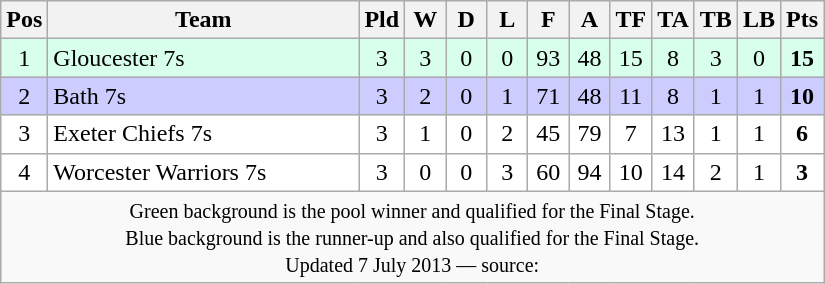<table class="wikitable" style="text-align: center;">
<tr>
<th width="20">Pos</th>
<th width="200">Team</th>
<th width="20">Pld</th>
<th width="20">W</th>
<th width="20">D</th>
<th width="20">L</th>
<th width="20">F</th>
<th width="20">A</th>
<th width="20">TF</th>
<th width="20">TA</th>
<th width="20">TB</th>
<th width="20">LB</th>
<th width="20">Pts</th>
</tr>
<tr bgcolor=#d8ffeb>
<td>1</td>
<td align=left>Gloucester 7s</td>
<td>3</td>
<td>3</td>
<td>0</td>
<td>0</td>
<td>93</td>
<td>48</td>
<td>15</td>
<td>8</td>
<td>3</td>
<td>0</td>
<td><strong>15</strong></td>
</tr>
<tr bgcolor=#ccccff>
<td>2</td>
<td align=left>Bath 7s</td>
<td>3</td>
<td>2</td>
<td>0</td>
<td>1</td>
<td>71</td>
<td>48</td>
<td>11</td>
<td>8</td>
<td>1</td>
<td>1</td>
<td><strong>10</strong></td>
</tr>
<tr bgcolor=#ffffff>
<td>3</td>
<td align=left>Exeter Chiefs 7s</td>
<td>3</td>
<td>1</td>
<td>0</td>
<td>2</td>
<td>45</td>
<td>79</td>
<td>7</td>
<td>13</td>
<td>1</td>
<td>1</td>
<td><strong>6</strong></td>
</tr>
<tr bgcolor=#ffffff>
<td>4</td>
<td align=left>Worcester Warriors 7s</td>
<td>3</td>
<td>0</td>
<td>0</td>
<td>3</td>
<td>60</td>
<td>94</td>
<td>10</td>
<td>14</td>
<td>2</td>
<td>1</td>
<td><strong>3</strong></td>
</tr>
<tr align=center>
<td colspan="13" style="border:0px"><small>Green background is the pool winner and qualified for the Final Stage.<br>Blue background is the runner-up and also qualified for the Final Stage.<br>Updated 7 July 2013 — source: </small></td>
</tr>
</table>
